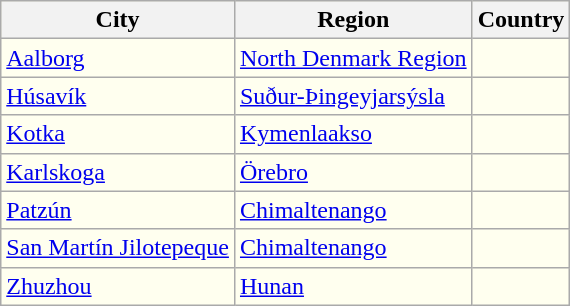<table class="wikitable" style="font-size:100%; background:#FFFFEF; float:left;">
<tr>
<th>City</th>
<th>Region</th>
<th>Country</th>
</tr>
<tr>
<td> <a href='#'>Aalborg</a></td>
<td> <a href='#'>North Denmark Region</a></td>
<td></td>
</tr>
<tr>
<td> <a href='#'>Húsavík</a></td>
<td> <a href='#'>Suður-Þingeyjarsýsla</a></td>
<td></td>
</tr>
<tr>
<td> <a href='#'>Kotka</a></td>
<td> <a href='#'>Kymenlaakso</a></td>
<td></td>
</tr>
<tr>
<td> <a href='#'>Karlskoga</a></td>
<td> <a href='#'>Örebro</a></td>
<td></td>
</tr>
<tr>
<td><a href='#'>Patzún</a></td>
<td> <a href='#'>Chimaltenango</a></td>
<td></td>
</tr>
<tr>
<td><a href='#'>San Martín Jilotepeque</a></td>
<td> <a href='#'>Chimaltenango</a></td>
<td></td>
</tr>
<tr>
<td><a href='#'>Zhuzhou</a></td>
<td> <a href='#'>Hunan</a></td>
<td></td>
</tr>
</table>
